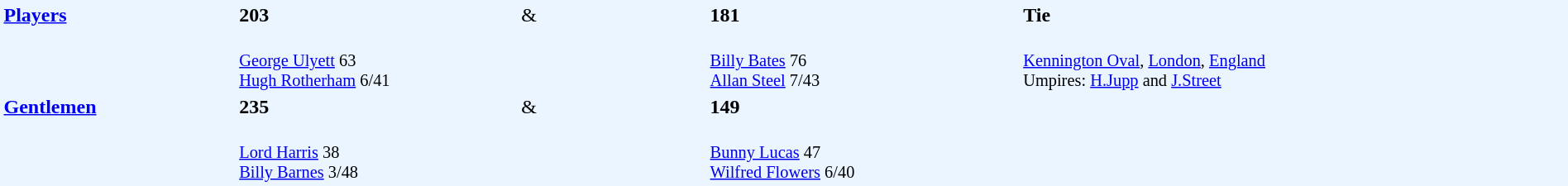<table width="100%" style="background: #EBF5FF">
<tr>
<td width="15%" valign="top" rowspan="2"><strong><a href='#'>Players</a></strong></td>
<td width="18%"><strong>203</strong></td>
<td width="12%">&</td>
<td width="20%"><strong>181</strong></td>
<td width="35%"><strong>Tie</strong></td>
</tr>
<tr>
<td style="font-size: 85%;" valign="top"><br><a href='#'>George Ulyett</a> 63<br>
<a href='#'>Hugh Rotherham</a> 6/41</td>
<td></td>
<td style="font-size: 85%;"><br><a href='#'>Billy Bates</a> 76<br>
<a href='#'>Allan Steel</a> 7/43</td>
<td valign="top" style="font-size: 85%;" rowspan="3"><br><a href='#'>Kennington Oval</a>, <a href='#'>London</a>, <a href='#'>England</a><br>
Umpires: <a href='#'>H.Jupp</a> and <a href='#'>J.Street</a></td>
</tr>
<tr>
<td valign="top" rowspan="2"><strong><a href='#'>Gentlemen</a></strong></td>
<td><strong>235</strong></td>
<td>&</td>
<td><strong>149</strong></td>
</tr>
<tr>
<td style="font-size: 85%;"><br><a href='#'>Lord Harris</a> 38<br>
<a href='#'>Billy Barnes</a> 3/48</td>
<td></td>
<td valign="top" style="font-size: 85%;"><br><a href='#'>Bunny Lucas</a> 47<br>
<a href='#'>Wilfred Flowers</a> 6/40</td>
</tr>
</table>
